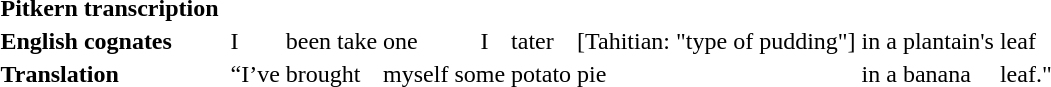<table>
<tr>
<td><strong>Pitkern transcription</strong></td>
<td></td>
<td></td>
<td></td>
<td></td>
<td></td>
<td></td>
<td></td>
<td></td>
<td></td>
<td></td>
<td></td>
<td></td>
</tr>
<tr>
<td><strong>English cognates</strong></td>
<td></td>
<td>I</td>
<td>been</td>
<td>take</td>
<td>one</td>
<td>I</td>
<td>tater</td>
<td>[Tahitian: "type of pudding"]</td>
<td>in</td>
<td>a</td>
<td>plantain's</td>
<td>leaf</td>
</tr>
<tr>
<td><strong>Translation</strong></td>
<td></td>
<td>“I’ve</td>
<td colspan="2">brought</td>
<td colspan="2">myself some</td>
<td>potato</td>
<td>pie</td>
<td>in</td>
<td>a</td>
<td>banana</td>
<td>leaf."</td>
</tr>
</table>
